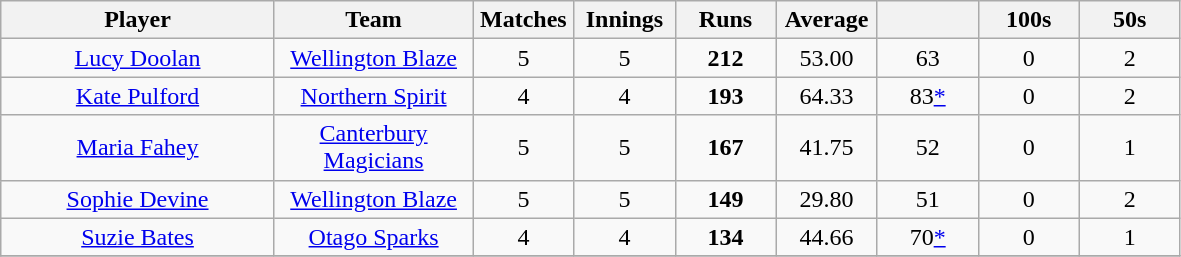<table class="wikitable" style="text-align:center;">
<tr>
<th width=175>Player</th>
<th width=125>Team</th>
<th width=60>Matches</th>
<th width=60>Innings</th>
<th width=60>Runs</th>
<th width=60>Average</th>
<th width=60></th>
<th width=60>100s</th>
<th width=60>50s</th>
</tr>
<tr>
<td><a href='#'>Lucy Doolan</a></td>
<td><a href='#'>Wellington Blaze</a></td>
<td>5</td>
<td>5</td>
<td><strong>212</strong></td>
<td>53.00</td>
<td>63</td>
<td>0</td>
<td>2</td>
</tr>
<tr>
<td><a href='#'>Kate Pulford</a></td>
<td><a href='#'>Northern Spirit</a></td>
<td>4</td>
<td>4</td>
<td><strong>193</strong></td>
<td>64.33</td>
<td>83<a href='#'>*</a></td>
<td>0</td>
<td>2</td>
</tr>
<tr>
<td><a href='#'>Maria Fahey</a></td>
<td><a href='#'>Canterbury Magicians</a></td>
<td>5</td>
<td>5</td>
<td><strong>167</strong></td>
<td>41.75</td>
<td>52</td>
<td>0</td>
<td>1</td>
</tr>
<tr>
<td><a href='#'>Sophie Devine</a></td>
<td><a href='#'>Wellington Blaze</a></td>
<td>5</td>
<td>5</td>
<td><strong>149</strong></td>
<td>29.80</td>
<td>51</td>
<td>0</td>
<td>2</td>
</tr>
<tr>
<td><a href='#'>Suzie Bates</a></td>
<td><a href='#'>Otago Sparks</a></td>
<td>4</td>
<td>4</td>
<td><strong>134</strong></td>
<td>44.66</td>
<td>70<a href='#'>*</a></td>
<td>0</td>
<td>1</td>
</tr>
<tr>
</tr>
</table>
